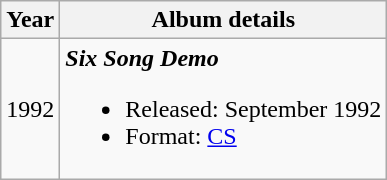<table class ="wikitable">
<tr>
<th>Year</th>
<th>Album details</th>
</tr>
<tr>
<td>1992</td>
<td><strong><em>Six Song Demo</em></strong><br><ul><li>Released: September 1992</li><li>Format: <a href='#'>CS</a></li></ul></td>
</tr>
</table>
